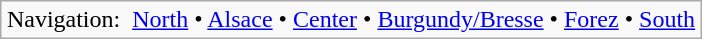<table class="wikitable"  style="margin:auto;">
<tr>
<td>Navigation:  <a href='#'>North</a> • <a href='#'>Alsace</a> • <a href='#'>Center</a> • <a href='#'>Burgundy/Bresse</a> • <a href='#'>Forez</a> • <a href='#'>South</a></td>
</tr>
</table>
